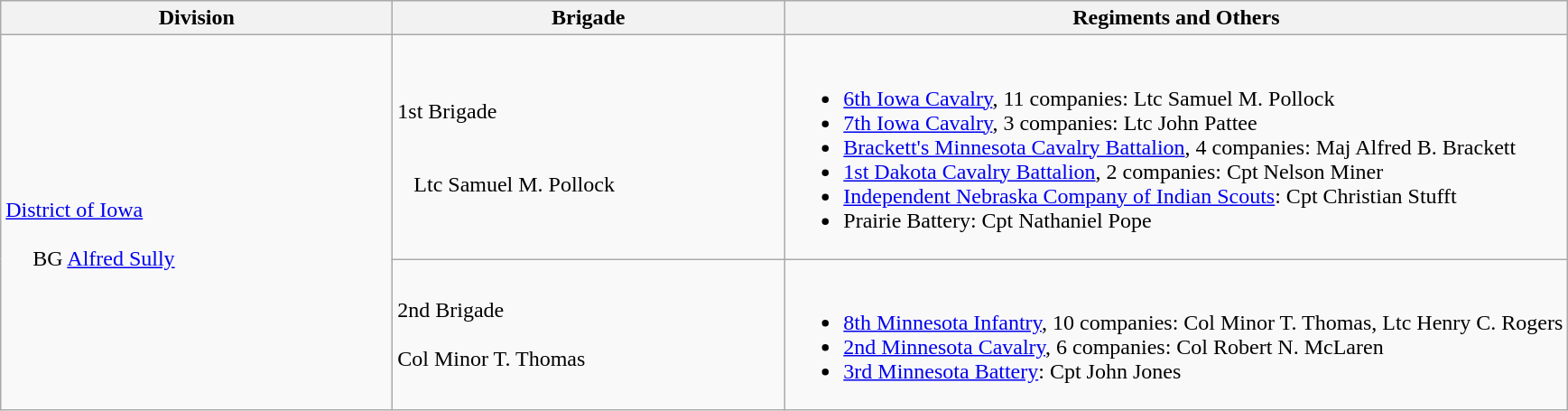<table class="wikitable">
<tr>
<th width=25%>Division</th>
<th width=25%>Brigade</th>
<th>Regiments and Others</th>
</tr>
<tr>
<td rowspan=2><br><a href='#'>District of Iowa</a><br><br>    
BG <a href='#'>Alfred Sully</a></td>
<td>1st Brigade<br><br><br>  
Ltc Samuel M. Pollock</td>
<td><br><ul><li><a href='#'>6th Iowa Cavalry</a>, 11 companies: Ltc Samuel M. Pollock</li><li><a href='#'>7th Iowa Cavalry</a>, 3 companies: Ltc John Pattee</li><li><a href='#'>Brackett's Minnesota Cavalry Battalion</a>, 4 companies: Maj Alfred B. Brackett</li><li><a href='#'>1st Dakota Cavalry Battalion</a>, 2 companies: Cpt Nelson Miner</li><li><a href='#'>Independent Nebraska Company of Indian Scouts</a>: Cpt Christian Stufft</li><li>Prairie Battery: Cpt Nathaniel Pope</li></ul></td>
</tr>
<tr>
<td>2nd Brigade<br><br>Col Minor T. Thomas</td>
<td><br><ul><li><a href='#'>8th Minnesota Infantry</a>, 10 companies: Col Minor T. Thomas, Ltc Henry C. Rogers</li><li><a href='#'>2nd Minnesota Cavalry</a>, 6 companies: Col Robert N. McLaren</li><li><a href='#'>3rd Minnesota Battery</a>: Cpt John Jones</li></ul></td>
</tr>
</table>
